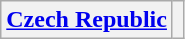<table class="wikitable" style="text-align:center">
<tr>
<th><a href='#'>Czech Republic</a></th>
<th rowspan=5 colspan=2></th>
</tr>
</table>
